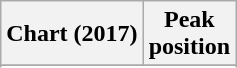<table class="wikitable sortable plainrowheaders" style="text-align:center">
<tr>
<th align="center">Chart (2017)</th>
<th style="text-align:center;">Peak<br>position</th>
</tr>
<tr>
</tr>
<tr>
</tr>
<tr>
</tr>
<tr>
</tr>
</table>
